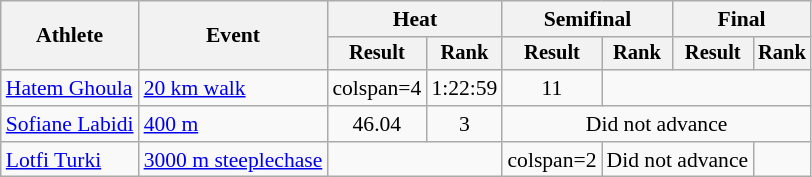<table class=wikitable style="font-size:90%">
<tr>
<th rowspan="2">Athlete</th>
<th rowspan="2">Event</th>
<th colspan="2">Heat</th>
<th colspan="2">Semifinal</th>
<th colspan="2">Final</th>
</tr>
<tr style="font-size:95%">
<th>Result</th>
<th>Rank</th>
<th>Result</th>
<th>Rank</th>
<th>Result</th>
<th>Rank</th>
</tr>
<tr align=center>
<td align=left><a href='#'>Hatem Ghoula</a></td>
<td align=left><a href='#'>20 km walk</a></td>
<td>colspan=4 </td>
<td>1:22:59</td>
<td>11</td>
</tr>
<tr align=center>
<td align=left><a href='#'>Sofiane Labidi</a></td>
<td align=left><a href='#'>400 m</a></td>
<td>46.04</td>
<td>3</td>
<td colspan=4>Did not advance</td>
</tr>
<tr align=center>
<td align=left><a href='#'>Lotfi Turki</a></td>
<td align=left><a href='#'>3000 m steeplechase</a></td>
<td colspan=2></td>
<td>colspan=2 </td>
<td colspan=2>Did not advance</td>
</tr>
</table>
